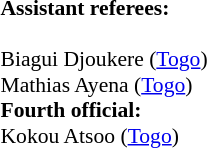<table width=50% style="font-size: 90%">
<tr>
<td><strong>Assistant referees:</strong><br><br>Biagui Djoukere (<a href='#'>Togo</a>)
<br>Mathias Ayena (<a href='#'>Togo</a>)
<br><strong>Fourth official:</strong>
<br>Kokou Atsoo (<a href='#'>Togo</a>)</td>
</tr>
</table>
